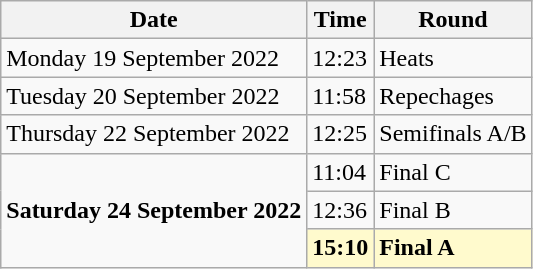<table class="wikitable">
<tr>
<th>Date</th>
<th>Time</th>
<th>Round</th>
</tr>
<tr>
<td>Monday 19 September 2022</td>
<td>12:23</td>
<td>Heats</td>
</tr>
<tr>
<td>Tuesday 20 September 2022</td>
<td>11:58</td>
<td>Repechages</td>
</tr>
<tr>
<td>Thursday 22 September 2022</td>
<td>12:25</td>
<td>Semifinals A/B</td>
</tr>
<tr>
<td rowspan=3><strong>Saturday 24 September 2022</strong></td>
<td>11:04</td>
<td>Final C</td>
</tr>
<tr>
<td>12:36</td>
<td>Final B</td>
</tr>
<tr>
<td style=background:lemonchiffon><strong>15:10</strong></td>
<td style=background:lemonchiffon><strong>Final A</strong></td>
</tr>
</table>
